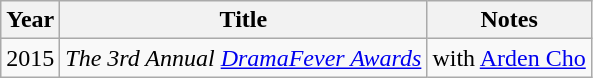<table class="wikitable sortable">
<tr>
<th>Year</th>
<th>Title</th>
<th class="unsortable">Notes</th>
</tr>
<tr>
<td>2015</td>
<td><em>The 3rd Annual <a href='#'>DramaFever Awards</a></em></td>
<td>with <a href='#'>Arden Cho</a></td>
</tr>
</table>
